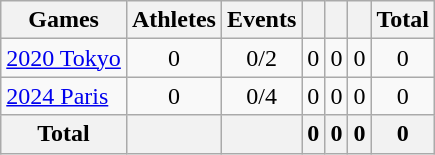<table class="wikitable sortable" style="text-align:center">
<tr>
<th>Games</th>
<th>Athletes</th>
<th>Events</th>
<th width:3em; font-weight:bold;"></th>
<th width:3em; font-weight:bold;"></th>
<th width:3em; font-weight:bold;"></th>
<th style="width:3; font-weight:bold;">Total</th>
</tr>
<tr>
<td align=left> <a href='#'>2020 Tokyo</a></td>
<td>0</td>
<td>0/2</td>
<td>0</td>
<td>0</td>
<td>0</td>
<td>0</td>
</tr>
<tr>
<td align=left> <a href='#'>2024 Paris</a></td>
<td>0</td>
<td>0/4</td>
<td>0</td>
<td>0</td>
<td>0</td>
<td>0</td>
</tr>
<tr>
<th>Total</th>
<th></th>
<th></th>
<th>0</th>
<th>0</th>
<th>0</th>
<th>0</th>
</tr>
</table>
